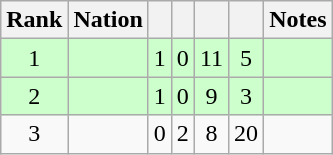<table class="wikitable sortable" style="text-align: center;">
<tr>
<th>Rank</th>
<th>Nation</th>
<th></th>
<th></th>
<th></th>
<th></th>
<th>Notes</th>
</tr>
<tr style="background:#cfc;">
<td>1</td>
<td align=left></td>
<td>1</td>
<td>0</td>
<td>11</td>
<td>5</td>
<td></td>
</tr>
<tr style="background:#cfc;">
<td>2</td>
<td align=left></td>
<td>1</td>
<td>0</td>
<td>9</td>
<td>3</td>
<td></td>
</tr>
<tr>
<td>3</td>
<td align=left></td>
<td>0</td>
<td>2</td>
<td>8</td>
<td>20</td>
<td></td>
</tr>
</table>
